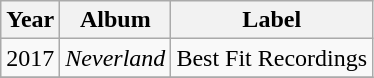<table class="wikitable">
<tr>
<th>Year</th>
<th>Album</th>
<th>Label</th>
</tr>
<tr>
<td>2017</td>
<td><em>Neverland</em></td>
<td>Best Fit Recordings</td>
</tr>
<tr>
</tr>
</table>
